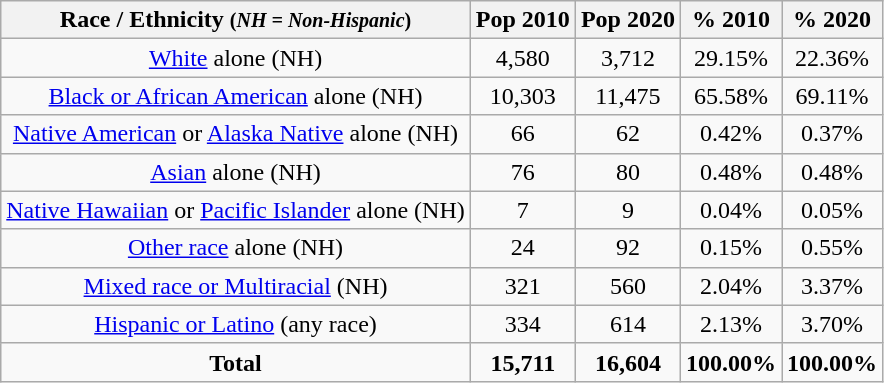<table class="wikitable" style="text-align:center;">
<tr>
<th>Race / Ethnicity <small>(<em>NH = Non-Hispanic</em>)</small></th>
<th>Pop 2010</th>
<th>Pop 2020</th>
<th>% 2010</th>
<th>% 2020</th>
</tr>
<tr>
<td><a href='#'>White</a> alone (NH)</td>
<td>4,580</td>
<td>3,712</td>
<td>29.15%</td>
<td>22.36%</td>
</tr>
<tr>
<td><a href='#'>Black or African American</a> alone (NH)</td>
<td>10,303</td>
<td>11,475</td>
<td>65.58%</td>
<td>69.11%</td>
</tr>
<tr>
<td><a href='#'>Native American</a> or <a href='#'>Alaska Native</a> alone (NH)</td>
<td>66</td>
<td>62</td>
<td>0.42%</td>
<td>0.37%</td>
</tr>
<tr>
<td><a href='#'>Asian</a> alone (NH)</td>
<td>76</td>
<td>80</td>
<td>0.48%</td>
<td>0.48%</td>
</tr>
<tr>
<td><a href='#'>Native Hawaiian</a> or <a href='#'>Pacific Islander</a> alone (NH)</td>
<td>7</td>
<td>9</td>
<td>0.04%</td>
<td>0.05%</td>
</tr>
<tr>
<td><a href='#'>Other race</a> alone (NH)</td>
<td>24</td>
<td>92</td>
<td>0.15%</td>
<td>0.55%</td>
</tr>
<tr>
<td><a href='#'>Mixed race or Multiracial</a> (NH)</td>
<td>321</td>
<td>560</td>
<td>2.04%</td>
<td>3.37%</td>
</tr>
<tr>
<td><a href='#'>Hispanic or Latino</a> (any race)</td>
<td>334</td>
<td>614</td>
<td>2.13%</td>
<td>3.70%</td>
</tr>
<tr>
<td><strong>Total</strong></td>
<td><strong>15,711</strong></td>
<td><strong>16,604</strong></td>
<td><strong>100.00%</strong></td>
<td><strong>100.00%</strong></td>
</tr>
</table>
